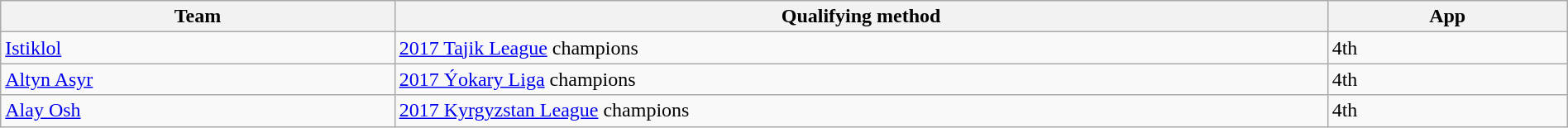<table class="wikitable" style="table-layout:fixed;width:100%;">
<tr>
<th width=25%>Team</th>
<th width=60%>Qualifying method</th>
<th width=15%>App </th>
</tr>
<tr>
<td> <a href='#'>Istiklol</a></td>
<td><a href='#'>2017 Tajik League</a> champions</td>
<td>4th </td>
</tr>
<tr>
<td> <a href='#'>Altyn Asyr</a></td>
<td><a href='#'>2017 Ýokary Liga</a> champions</td>
<td>4th </td>
</tr>
<tr>
<td> <a href='#'>Alay Osh</a></td>
<td><a href='#'>2017 Kyrgyzstan League</a> champions</td>
<td>4th </td>
</tr>
</table>
